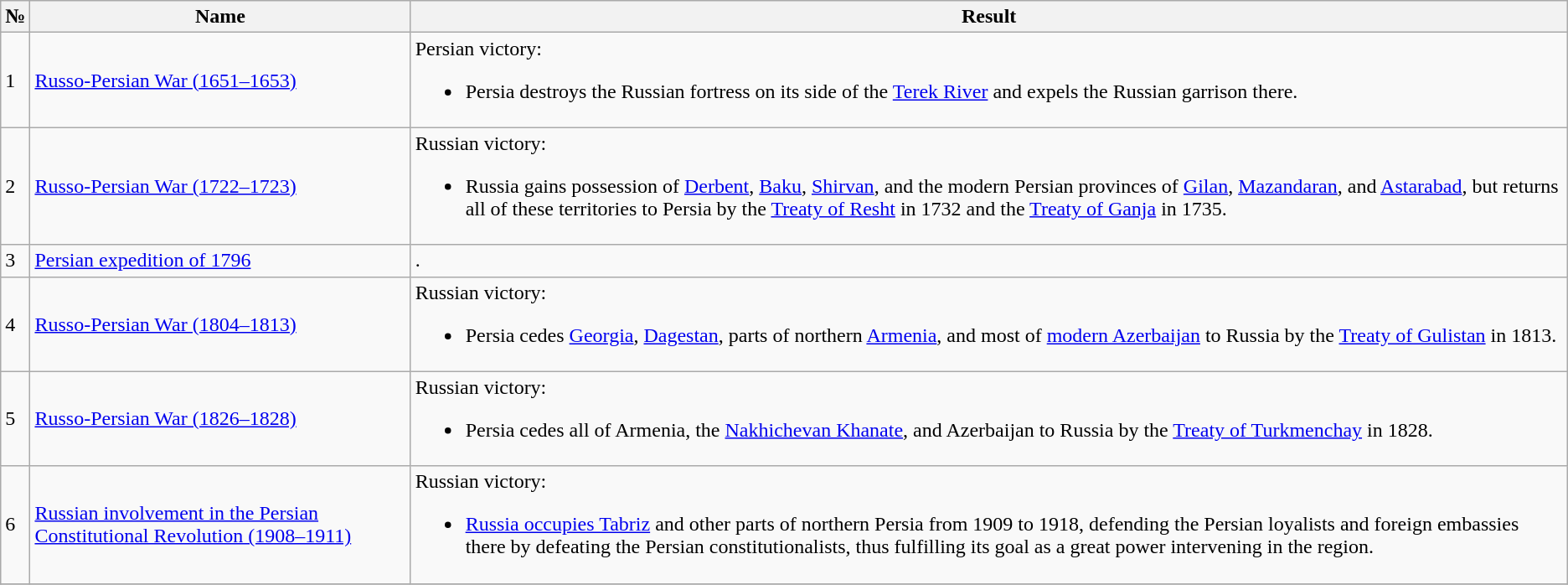<table class="wikitable">
<tr>
<th>№</th>
<th>Name</th>
<th>Result</th>
</tr>
<tr>
<td>1</td>
<td><a href='#'>Russo-Persian War (1651–1653)</a></td>
<td>Persian victory:<br><ul><li>Persia destroys the Russian fortress on its side of the <a href='#'>Terek River</a> and expels the Russian garrison there.</li></ul></td>
</tr>
<tr>
<td>2</td>
<td><a href='#'>Russo-Persian War (1722–1723)</a></td>
<td>Russian victory:<br><ul><li>Russia gains possession of <a href='#'>Derbent</a>, <a href='#'>Baku</a>, <a href='#'>Shirvan</a>, and the modern Persian provinces of <a href='#'>Gilan</a>, <a href='#'>Mazandaran</a>, and <a href='#'>Astarabad</a>, but returns all of these territories to Persia by the <a href='#'>Treaty of Resht</a> in 1732 and the <a href='#'>Treaty of Ganja</a> in 1735.</li></ul></td>
</tr>
<tr>
<td>3</td>
<td><a href='#'>Persian expedition of 1796</a></td>
<td>.</td>
</tr>
<tr>
<td>4</td>
<td><a href='#'>Russo-Persian War (1804–1813)</a></td>
<td>Russian victory:<br><ul><li>Persia cedes <a href='#'>Georgia</a>, <a href='#'>Dagestan</a>, parts of northern <a href='#'>Armenia</a>, and most of <a href='#'>modern Azerbaijan</a> to Russia by the <a href='#'>Treaty of Gulistan</a> in 1813.</li></ul></td>
</tr>
<tr>
<td>5</td>
<td><a href='#'>Russo-Persian War (1826–1828)</a></td>
<td>Russian victory:<br><ul><li>Persia cedes all of Armenia, the <a href='#'>Nakhichevan Khanate</a>, and Azerbaijan to Russia by the <a href='#'>Treaty of Turkmenchay</a> in 1828.</li></ul></td>
</tr>
<tr>
<td>6</td>
<td><a href='#'>Russian involvement in the Persian Constitutional Revolution (1908–1911)</a></td>
<td>Russian victory:<br><ul><li><a href='#'>Russia occupies Tabriz</a> and other parts of northern Persia from 1909 to 1918, defending the Persian loyalists and foreign embassies there by defeating the Persian constitutionalists, thus fulfilling its goal as a great power intervening in the region.</li></ul></td>
</tr>
<tr>
</tr>
</table>
